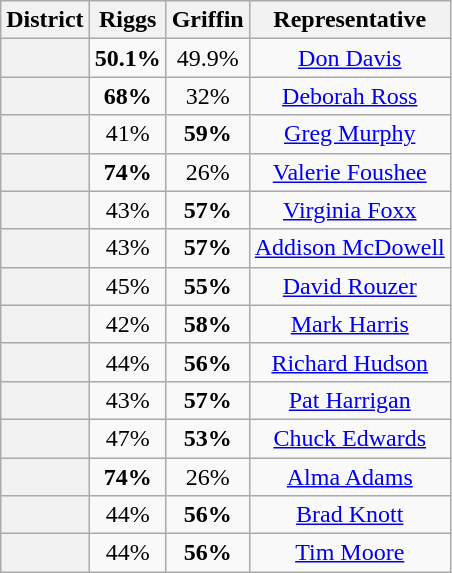<table class=wikitable>
<tr>
<th>District</th>
<th>Riggs</th>
<th>Griffin</th>
<th>Representative</th>
</tr>
<tr align=center>
<th></th>
<td><strong>50.1%</strong></td>
<td>49.9%</td>
<td><a href='#'>Don Davis</a></td>
</tr>
<tr align=center>
<th></th>
<td><strong>68%</strong></td>
<td>32%</td>
<td><a href='#'>Deborah Ross</a></td>
</tr>
<tr align=center>
<th></th>
<td>41%</td>
<td><strong>59%</strong></td>
<td><a href='#'>Greg Murphy</a></td>
</tr>
<tr align=center>
<th></th>
<td><strong>74%</strong></td>
<td>26%</td>
<td><a href='#'>Valerie Foushee</a></td>
</tr>
<tr align=center>
<th></th>
<td>43%</td>
<td><strong>57%</strong></td>
<td><a href='#'>Virginia Foxx</a></td>
</tr>
<tr align=center>
<th></th>
<td>43%</td>
<td><strong>57%</strong></td>
<td><a href='#'>Addison McDowell</a></td>
</tr>
<tr align=center>
<th></th>
<td>45%</td>
<td><strong>55%</strong></td>
<td><a href='#'>David Rouzer</a></td>
</tr>
<tr align=center>
<th></th>
<td>42%</td>
<td><strong>58%</strong></td>
<td><a href='#'>Mark Harris</a></td>
</tr>
<tr align=center>
<th></th>
<td>44%</td>
<td><strong>56%</strong></td>
<td><a href='#'>Richard Hudson</a></td>
</tr>
<tr align=center>
<th></th>
<td>43%</td>
<td><strong>57%</strong></td>
<td><a href='#'>Pat Harrigan</a></td>
</tr>
<tr align=center>
<th></th>
<td>47%</td>
<td><strong>53%</strong></td>
<td><a href='#'>Chuck Edwards</a></td>
</tr>
<tr align=center>
<th></th>
<td><strong>74%</strong></td>
<td>26%</td>
<td><a href='#'>Alma Adams</a></td>
</tr>
<tr align=center>
<th></th>
<td>44%</td>
<td><strong>56%</strong></td>
<td><a href='#'>Brad Knott</a></td>
</tr>
<tr align=center>
<th></th>
<td>44%</td>
<td><strong>56%</strong></td>
<td><a href='#'>Tim Moore</a></td>
</tr>
</table>
